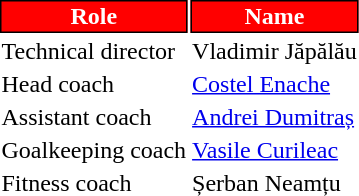<table class="toccolours">
<tr>
<th style="background:#FF0000;color:#FFFFFF;border:1px solid #000000;">Role</th>
<th style="background:#FF0000;color:#FFFFFF;border:1px solid #000000;">Name</th>
</tr>
<tr>
<td>Technical director</td>
<td> Vladimir Jăpălău</td>
</tr>
<tr>
<td>Head coach</td>
<td> <a href='#'>Costel Enache</a></td>
</tr>
<tr>
<td>Assistant coach</td>
<td> <a href='#'>Andrei Dumitraș</a></td>
</tr>
<tr>
<td>Goalkeeping coach</td>
<td> <a href='#'>Vasile Curileac</a></td>
</tr>
<tr>
<td>Fitness coach</td>
<td> Șerban Neamțu</td>
</tr>
</table>
